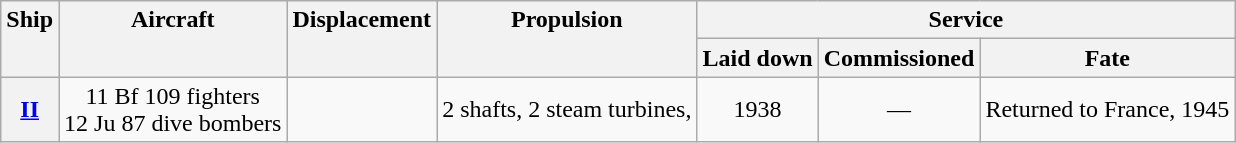<table class="wikitable plainrowheaders" style="text-align: center;">
<tr valign="top">
<th scope="col" rowspan="2">Ship</th>
<th scope="col" rowspan="2">Aircraft</th>
<th scope="col" rowspan="2">Displacement</th>
<th scope="col" rowspan="2">Propulsion</th>
<th scope="col" colspan="3">Service</th>
</tr>
<tr valign="top">
<th scope="col">Laid down</th>
<th scope="col">Commissioned</th>
<th scope="col">Fate</th>
</tr>
<tr valign="center">
<th scope="row"><a href='#'>II</a></th>
<td>11 Bf 109 fighters<br>12 Ju 87 dive bombers</td>
<td></td>
<td>2 shafts, 2 steam turbines, </td>
<td>1938</td>
<td>—</td>
<td>Returned to France, 1945</td>
</tr>
</table>
